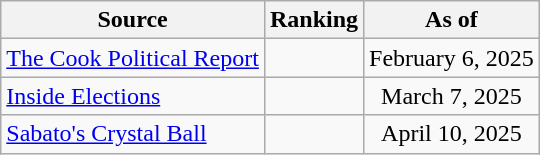<table class="wikitable" style="text-align:center">
<tr>
<th>Source</th>
<th>Ranking</th>
<th>As of</th>
</tr>
<tr>
<td align=left><a href='#'>The Cook Political Report</a></td>
<td></td>
<td>February 6, 2025</td>
</tr>
<tr>
<td align=left><a href='#'>Inside Elections</a></td>
<td></td>
<td>March 7, 2025</td>
</tr>
<tr>
<td align=left><a href='#'>Sabato's Crystal Ball</a></td>
<td></td>
<td>April 10, 2025</td>
</tr>
</table>
